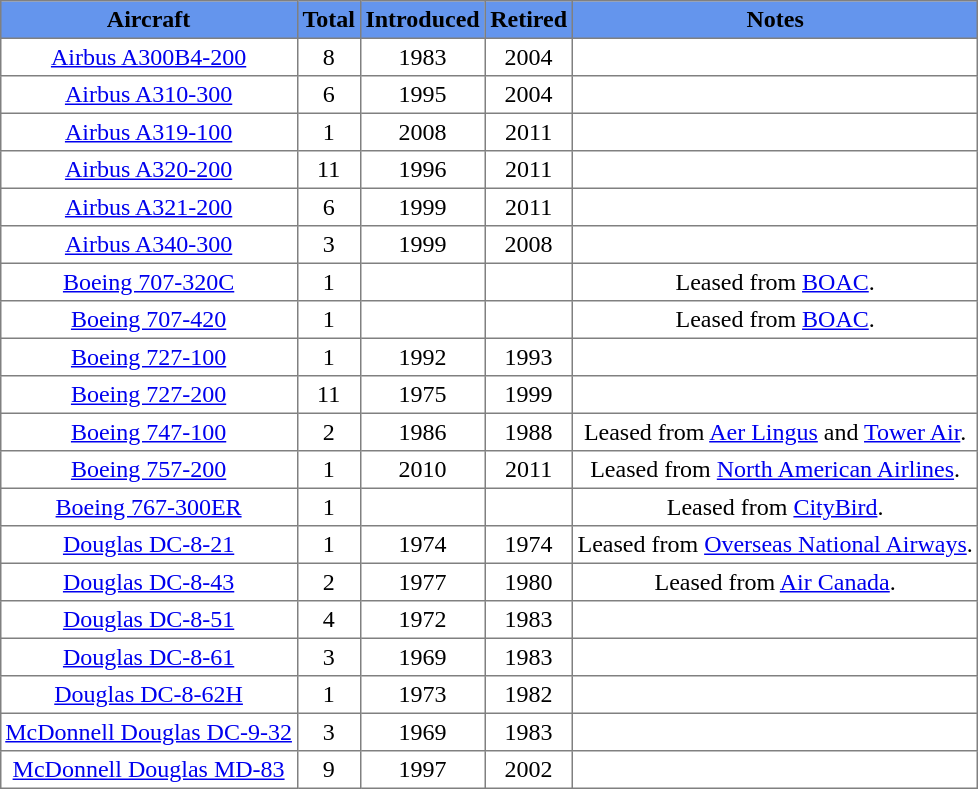<table class="toccolours" border="1" cellpadding="3" style="margin:1em auto; border-collapse:collapse;text-align: center;">
<tr style="background:#6495ed;">
<th>Aircraft</th>
<th>Total</th>
<th>Introduced</th>
<th>Retired</th>
<th>Notes</th>
</tr>
<tr>
<td><a href='#'>Airbus A300B4-200</a></td>
<td>8</td>
<td>1983</td>
<td>2004</td>
<td></td>
</tr>
<tr>
<td><a href='#'>Airbus A310-300</a></td>
<td>6</td>
<td>1995</td>
<td>2004</td>
<td></td>
</tr>
<tr>
<td><a href='#'>Airbus A319-100</a></td>
<td>1</td>
<td>2008</td>
<td>2011</td>
<td></td>
</tr>
<tr>
<td><a href='#'>Airbus A320-200</a></td>
<td>11</td>
<td>1996</td>
<td>2011</td>
<td></td>
</tr>
<tr>
<td><a href='#'>Airbus A321-200</a></td>
<td>6</td>
<td>1999</td>
<td>2011</td>
<td></td>
</tr>
<tr>
<td><a href='#'>Airbus A340-300</a></td>
<td>3</td>
<td>1999</td>
<td>2008</td>
<td></td>
</tr>
<tr>
<td><a href='#'>Boeing 707-320C</a></td>
<td>1</td>
<td></td>
<td></td>
<td>Leased from <a href='#'>BOAC</a>.</td>
</tr>
<tr>
<td><a href='#'>Boeing 707-420</a></td>
<td>1</td>
<td></td>
<td></td>
<td>Leased from <a href='#'>BOAC</a>.</td>
</tr>
<tr>
<td><a href='#'>Boeing 727-100</a></td>
<td>1</td>
<td>1992</td>
<td>1993</td>
<td></td>
</tr>
<tr>
<td><a href='#'>Boeing 727-200</a></td>
<td>11</td>
<td>1975</td>
<td>1999</td>
<td></td>
</tr>
<tr>
<td><a href='#'>Boeing 747-100</a></td>
<td>2</td>
<td>1986</td>
<td>1988</td>
<td>Leased from <a href='#'>Aer Lingus</a> and <a href='#'>Tower Air</a>.</td>
</tr>
<tr>
<td><a href='#'>Boeing 757-200</a></td>
<td>1</td>
<td>2010</td>
<td>2011</td>
<td>Leased from <a href='#'>North American Airlines</a>.</td>
</tr>
<tr>
<td><a href='#'>Boeing 767-300ER</a></td>
<td>1</td>
<td></td>
<td></td>
<td>Leased from <a href='#'>CityBird</a>.</td>
</tr>
<tr>
<td><a href='#'>Douglas DC-8-21</a></td>
<td>1</td>
<td>1974</td>
<td>1974</td>
<td>Leased from <a href='#'>Overseas National Airways</a>.</td>
</tr>
<tr>
<td><a href='#'>Douglas DC-8-43</a></td>
<td>2</td>
<td>1977</td>
<td>1980</td>
<td>Leased from <a href='#'>Air Canada</a>.</td>
</tr>
<tr>
<td><a href='#'>Douglas DC-8-51</a></td>
<td>4</td>
<td>1972</td>
<td>1983</td>
<td></td>
</tr>
<tr>
<td><a href='#'>Douglas DC-8-61</a></td>
<td>3</td>
<td>1969</td>
<td>1983</td>
<td></td>
</tr>
<tr>
<td><a href='#'>Douglas DC-8-62H</a></td>
<td>1</td>
<td>1973</td>
<td>1982</td>
<td></td>
</tr>
<tr>
<td><a href='#'>McDonnell Douglas DC-9-32</a></td>
<td>3</td>
<td>1969</td>
<td>1983</td>
<td></td>
</tr>
<tr>
<td><a href='#'>McDonnell Douglas MD-83</a></td>
<td>9</td>
<td>1997</td>
<td>2002</td>
<td></td>
</tr>
</table>
